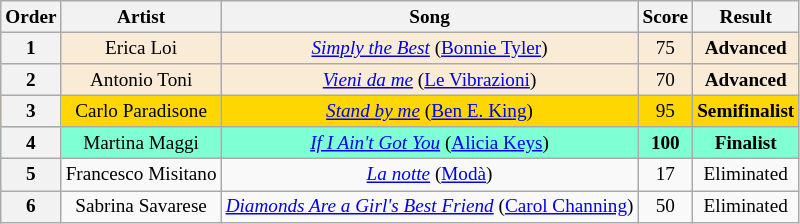<table class="wikitable sortable" style="text-align:center; font-size:80%">
<tr>
<th>Order</th>
<th>Artist</th>
<th>Song</th>
<th>Score</th>
<th>Result</th>
</tr>
<tr bgcolor=#FAEBD7>
<th scope=col>1</th>
<td>Erica Loi</td>
<td><em><a href='#'>Simply the Best</a></em> (<a href='#'>Bonnie Tyler</a>)</td>
<td>75</td>
<td><strong>Advanced</strong></td>
</tr>
<tr bgcolor=#FAEBD7>
<th scope=col>2</th>
<td>Antonio Toni</td>
<td><em><a href='#'>Vieni da me</a></em> (<a href='#'>Le Vibrazioni</a>)</td>
<td>70</td>
<td><strong>Advanced</strong></td>
</tr>
<tr bgcolor=gold>
<th scope=col>3</th>
<td>Carlo Paradisone</td>
<td><em><a href='#'>Stand by me</a></em> (<a href='#'>Ben E. King</a>)</td>
<td>95</td>
<td><strong>Semifinalist</strong></td>
</tr>
<tr bgcolor=aquamarine>
<th scope=col>4</th>
<td>Martina Maggi</td>
<td><em><a href='#'>If I Ain't Got You</a></em> (<a href='#'>Alicia Keys</a>)</td>
<td><strong>100</strong></td>
<td><strong>Finalist</strong></td>
</tr>
<tr>
<th scope=col>5</th>
<td>Francesco Misitano</td>
<td><em><a href='#'>La notte</a></em> (<a href='#'>Modà</a>)</td>
<td>17</td>
<td>Eliminated</td>
</tr>
<tr>
<th scope=col>6</th>
<td>Sabrina Savarese</td>
<td><em><a href='#'>Diamonds Are a Girl's Best Friend</a></em> (<a href='#'>Carol Channing</a>)</td>
<td>50</td>
<td>Eliminated</td>
</tr>
</table>
